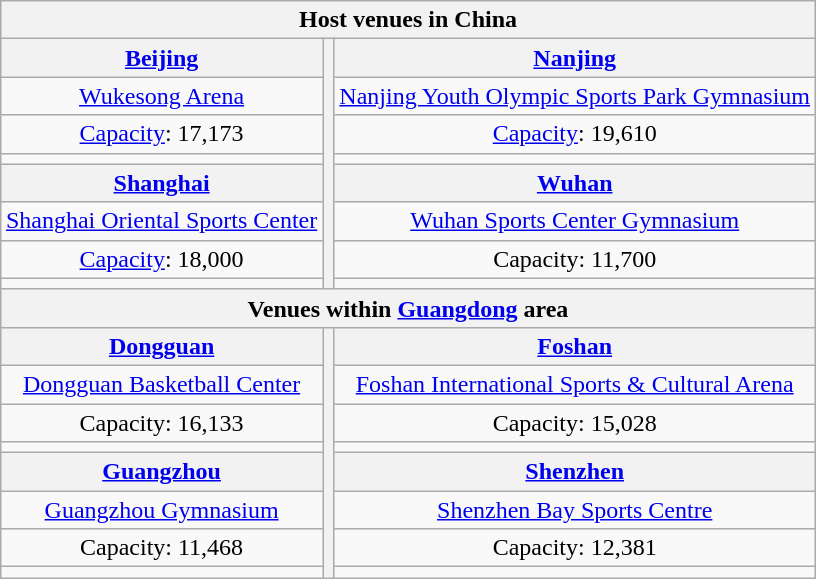<table class="wikitable" style="text-align:center; margin:auto;">
<tr>
<th colspan=3>Host venues in China</th>
</tr>
<tr>
<th><a href='#'>Beijing</a></th>
<th rowspan="8"></th>
<th><a href='#'>Nanjing</a></th>
</tr>
<tr>
<td><a href='#'>Wukesong Arena</a></td>
<td><a href='#'>Nanjing Youth Olympic Sports Park Gymnasium</a></td>
</tr>
<tr>
<td><a href='#'>Capacity</a>: 17,173</td>
<td><a href='#'>Capacity</a>: 19,610</td>
</tr>
<tr>
<td></td>
<td></td>
</tr>
<tr>
<th><a href='#'>Shanghai</a></th>
<th><a href='#'>Wuhan</a></th>
</tr>
<tr>
<td><a href='#'>Shanghai Oriental Sports Center</a></td>
<td><a href='#'>Wuhan Sports Center Gymnasium</a></td>
</tr>
<tr>
<td><a href='#'>Capacity</a>: 18,000</td>
<td>Capacity: 11,700</td>
</tr>
<tr>
<td></td>
<td></td>
</tr>
<tr>
<th colspan=3>Venues within <a href='#'>Guangdong</a> area</th>
</tr>
<tr>
<th><a href='#'>Dongguan</a></th>
<th rowspan="8" align=center></th>
<th><a href='#'>Foshan</a></th>
</tr>
<tr>
<td><a href='#'>Dongguan Basketball Center</a></td>
<td><a href='#'>Foshan International Sports & Cultural Arena</a></td>
</tr>
<tr>
<td>Capacity: 16,133</td>
<td>Capacity: 15,028</td>
</tr>
<tr>
<td></td>
<td></td>
</tr>
<tr>
<th><a href='#'>Guangzhou</a></th>
<th><a href='#'>Shenzhen</a></th>
</tr>
<tr>
<td><a href='#'>Guangzhou Gymnasium</a></td>
<td><a href='#'>Shenzhen Bay Sports Centre</a></td>
</tr>
<tr>
<td>Capacity: 11,468</td>
<td>Capacity: 12,381</td>
</tr>
<tr>
<td></td>
<td></td>
</tr>
</table>
